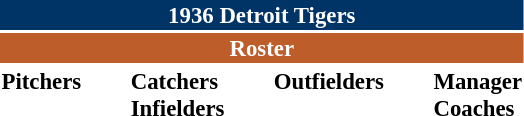<table class="toccolours" style="font-size: 95%;">
<tr>
<th colspan="10" style="background-color: #003366; color: white; text-align: center;">1936 Detroit Tigers</th>
</tr>
<tr>
<td colspan="10" style="background-color: #bd5d29; color: white; text-align: center;"><strong>Roster</strong></td>
</tr>
<tr>
<td valign="top"><strong>Pitchers</strong><br>









</td>
<td width="25px"></td>
<td valign="top"><strong>Catchers</strong><br>




<strong>Infielders</strong>







</td>
<td width="25px"></td>
<td valign="top"><strong>Outfielders</strong><br>



</td>
<td width="25px"></td>
<td valign="top"><strong>Manager</strong><br>
<strong>Coaches</strong>

</td>
</tr>
</table>
